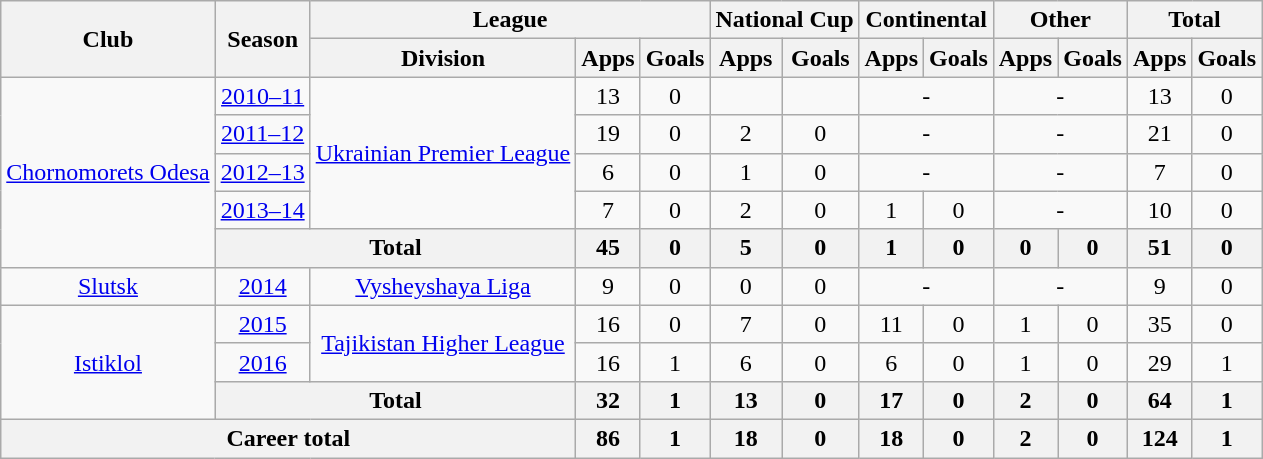<table class="wikitable" style="text-align: center;">
<tr>
<th rowspan="2">Club</th>
<th rowspan="2">Season</th>
<th colspan="3">League</th>
<th colspan="2">National Cup</th>
<th colspan="2">Continental</th>
<th colspan="2">Other</th>
<th colspan="2">Total</th>
</tr>
<tr>
<th>Division</th>
<th>Apps</th>
<th>Goals</th>
<th>Apps</th>
<th>Goals</th>
<th>Apps</th>
<th>Goals</th>
<th>Apps</th>
<th>Goals</th>
<th>Apps</th>
<th>Goals</th>
</tr>
<tr>
<td rowspan="5" valign="center"><a href='#'>Chornomorets Odesa</a></td>
<td><a href='#'>2010–11</a></td>
<td rowspan="4" valign="center"><a href='#'>Ukrainian Premier League</a></td>
<td>13</td>
<td>0</td>
<td></td>
<td></td>
<td colspan="2">-</td>
<td colspan="2">-</td>
<td>13</td>
<td>0</td>
</tr>
<tr>
<td><a href='#'>2011–12</a></td>
<td>19</td>
<td>0</td>
<td>2</td>
<td>0</td>
<td colspan="2">-</td>
<td colspan="2">-</td>
<td>21</td>
<td>0</td>
</tr>
<tr>
<td><a href='#'>2012–13</a></td>
<td>6</td>
<td>0</td>
<td>1</td>
<td>0</td>
<td colspan="2">-</td>
<td colspan="2">-</td>
<td>7</td>
<td>0</td>
</tr>
<tr>
<td><a href='#'>2013–14</a></td>
<td>7</td>
<td>0</td>
<td>2</td>
<td>0</td>
<td>1</td>
<td>0</td>
<td colspan="2">-</td>
<td>10</td>
<td>0</td>
</tr>
<tr>
<th colspan="2">Total</th>
<th>45</th>
<th>0</th>
<th>5</th>
<th>0</th>
<th>1</th>
<th>0</th>
<th>0</th>
<th>0</th>
<th>51</th>
<th>0</th>
</tr>
<tr>
<td rowspan="1" valign="center"><a href='#'>Slutsk</a></td>
<td><a href='#'>2014</a></td>
<td rowspan="1" valign="center"><a href='#'>Vysheyshaya Liga</a></td>
<td>9</td>
<td>0</td>
<td>0</td>
<td>0</td>
<td colspan="2">-</td>
<td colspan="2">-</td>
<td>9</td>
<td>0</td>
</tr>
<tr>
<td rowspan="3" valign="center"><a href='#'>Istiklol</a></td>
<td><a href='#'>2015</a></td>
<td rowspan="2" valign="center"><a href='#'>Tajikistan Higher League</a></td>
<td>16</td>
<td>0</td>
<td>7</td>
<td>0</td>
<td>11</td>
<td>0</td>
<td>1</td>
<td>0</td>
<td>35</td>
<td>0</td>
</tr>
<tr>
<td><a href='#'>2016</a></td>
<td>16</td>
<td>1</td>
<td>6</td>
<td>0</td>
<td>6</td>
<td>0</td>
<td>1</td>
<td>0</td>
<td>29</td>
<td>1</td>
</tr>
<tr>
<th colspan="2">Total</th>
<th>32</th>
<th>1</th>
<th>13</th>
<th>0</th>
<th>17</th>
<th>0</th>
<th>2</th>
<th>0</th>
<th>64</th>
<th>1</th>
</tr>
<tr>
<th colspan="3">Career total</th>
<th>86</th>
<th>1</th>
<th>18</th>
<th>0</th>
<th>18</th>
<th>0</th>
<th>2</th>
<th>0</th>
<th>124</th>
<th>1</th>
</tr>
</table>
